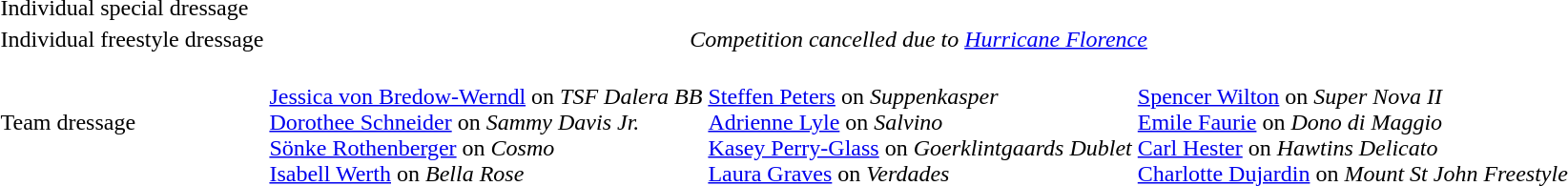<table>
<tr>
<td>Individual special dressage<br></td>
<td></td>
<td></td>
<td></td>
</tr>
<tr>
<td>Individual freestyle dressage<br></td>
<td colspan=3 align=center><em>Competition cancelled due to <a href='#'>Hurricane Florence</a></em></td>
</tr>
<tr>
<td>Team dressage<br></td>
<td><br><a href='#'>Jessica von Bredow-Werndl</a> on <em>TSF Dalera BB</em><br><a href='#'>Dorothee Schneider</a> on  <em>Sammy Davis Jr.</em><br><a href='#'>Sönke Rothenberger</a> on <em>Cosmo</em><br><a href='#'>Isabell Werth</a> on <em>Bella Rose</em></td>
<td><br><a href='#'>Steffen Peters</a> on <em>Suppenkasper</em><br><a href='#'>Adrienne Lyle</a> on <em>Salvino</em><br><a href='#'>Kasey Perry-Glass</a> on <em>Goerklintgaards Dublet</em><br><a href='#'>Laura Graves</a> on <em>Verdades</em></td>
<td><br><a href='#'>Spencer Wilton</a> on <em>Super Nova II</em><br><a href='#'>Emile Faurie</a> on <em>Dono di Maggio</em><br><a href='#'>Carl Hester</a> on <em>Hawtins Delicato</em><br><a href='#'>Charlotte Dujardin</a> on <em>Mount St John Freestyle</em></td>
</tr>
</table>
